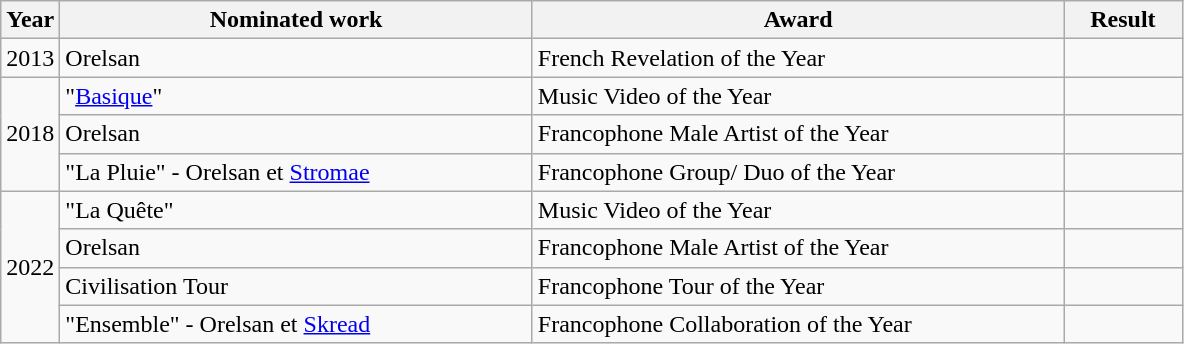<table class="wikitable">
<tr>
<th width=5%>Year</th>
<th width=40%>Nominated work</th>
<th width=45%>Award</th>
<th width=10%>Result</th>
</tr>
<tr>
<td>2013</td>
<td>Orelsan</td>
<td>French Revelation of the Year</td>
<td></td>
</tr>
<tr>
<td rowspan="3">2018</td>
<td>"<a href='#'>Basique</a>"</td>
<td>Music Video of the Year</td>
<td></td>
</tr>
<tr>
<td>Orelsan</td>
<td>Francophone Male Artist of the Year</td>
<td></td>
</tr>
<tr>
<td>"La Pluie" - Orelsan et <a href='#'>Stromae</a></td>
<td>Francophone Group/ Duo of the Year</td>
<td></td>
</tr>
<tr>
<td rowspan="4">2022</td>
<td>"La Quête"</td>
<td>Music Video of the Year</td>
<td></td>
</tr>
<tr>
<td>Orelsan</td>
<td>Francophone Male Artist of the Year</td>
<td></td>
</tr>
<tr>
<td>Civilisation Tour</td>
<td>Francophone Tour of the Year</td>
<td></td>
</tr>
<tr>
<td>"Ensemble" - Orelsan et <a href='#'>Skread</a></td>
<td>Francophone Collaboration of the Year</td>
<td></td>
</tr>
</table>
